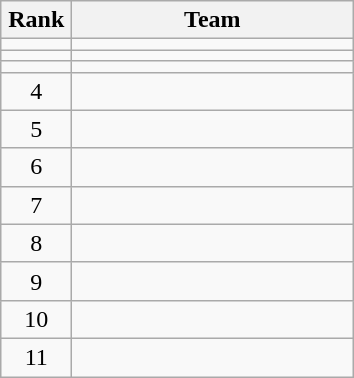<table class="wikitable" style="text-align: center;">
<tr>
<th width=40>Rank</th>
<th width=180>Team</th>
</tr>
<tr align=center>
<td></td>
<td style="text-align:left;"></td>
</tr>
<tr align=center>
<td></td>
<td style="text-align:left;"></td>
</tr>
<tr align=center>
<td></td>
<td style="text-align:left;"></td>
</tr>
<tr align=center>
<td>4</td>
<td style="text-align:left;"></td>
</tr>
<tr align=center>
<td>5</td>
<td style="text-align:left;"></td>
</tr>
<tr align=center>
<td>6</td>
<td style="text-align:left;"></td>
</tr>
<tr align=center>
<td>7</td>
<td style="text-align:left;"></td>
</tr>
<tr align=center>
<td>8</td>
<td style="text-align:left;"></td>
</tr>
<tr align=center>
<td>9</td>
<td style="text-align:left;"></td>
</tr>
<tr align=center>
<td>10</td>
<td style="text-align:left;"></td>
</tr>
<tr align=center>
<td>11</td>
<td style="text-align:left;"></td>
</tr>
</table>
